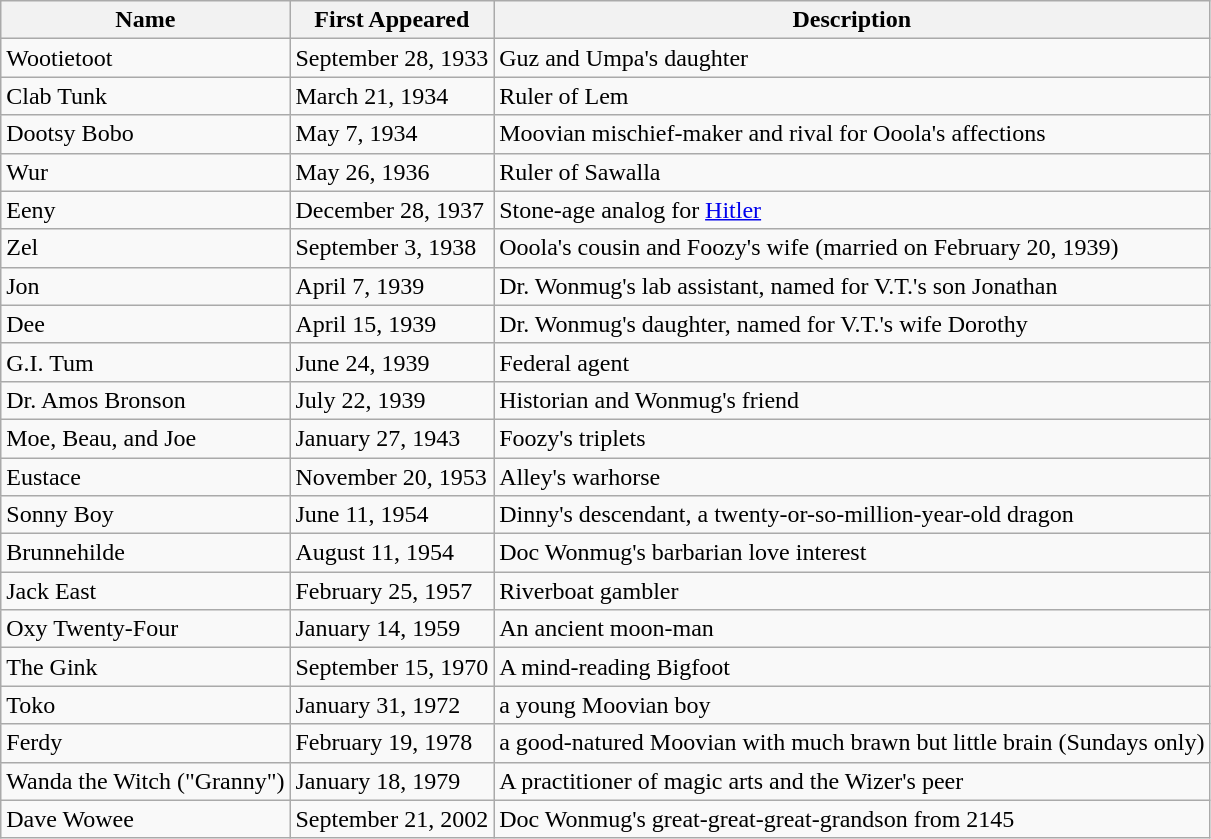<table class="wikitable">
<tr>
<th>Name</th>
<th>First Appeared</th>
<th>Description</th>
</tr>
<tr>
<td>Wootietoot</td>
<td>September 28, 1933</td>
<td>Guz and Umpa's daughter</td>
</tr>
<tr>
<td>Clab Tunk</td>
<td>March 21, 1934</td>
<td>Ruler of Lem</td>
</tr>
<tr>
<td>Dootsy Bobo</td>
<td>May 7, 1934</td>
<td>Moovian mischief-maker and rival for Ooola's affections</td>
</tr>
<tr>
<td>Wur</td>
<td>May 26, 1936</td>
<td>Ruler of Sawalla</td>
</tr>
<tr>
<td>Eeny</td>
<td>December 28, 1937</td>
<td>Stone-age analog for <a href='#'>Hitler</a></td>
</tr>
<tr>
<td>Zel</td>
<td>September 3, 1938</td>
<td>Ooola's cousin and Foozy's wife (married on February 20, 1939)</td>
</tr>
<tr>
<td>Jon</td>
<td>April 7, 1939</td>
<td>Dr. Wonmug's lab assistant, named for V.T.'s son Jonathan</td>
</tr>
<tr>
<td>Dee</td>
<td>April 15, 1939</td>
<td>Dr. Wonmug's daughter, named for V.T.'s wife Dorothy</td>
</tr>
<tr>
<td>G.I. Tum</td>
<td>June 24, 1939</td>
<td>Federal agent</td>
</tr>
<tr>
<td>Dr. Amos Bronson</td>
<td>July 22, 1939</td>
<td>Historian and Wonmug's friend</td>
</tr>
<tr>
<td>Moe, Beau, and Joe</td>
<td>January 27, 1943</td>
<td>Foozy's triplets</td>
</tr>
<tr>
<td>Eustace</td>
<td>November 20, 1953</td>
<td>Alley's warhorse</td>
</tr>
<tr>
<td>Sonny Boy</td>
<td>June 11, 1954</td>
<td>Dinny's descendant, a twenty-or-so-million-year-old dragon</td>
</tr>
<tr>
<td>Brunnehilde</td>
<td>August 11, 1954</td>
<td>Doc Wonmug's barbarian love interest</td>
</tr>
<tr>
<td>Jack East</td>
<td>February 25, 1957</td>
<td>Riverboat gambler</td>
</tr>
<tr>
<td>Oxy Twenty-Four</td>
<td>January 14, 1959</td>
<td>An ancient moon-man</td>
</tr>
<tr>
<td>The Gink</td>
<td>September 15, 1970</td>
<td>A mind-reading Bigfoot</td>
</tr>
<tr>
<td>Toko</td>
<td>January 31, 1972</td>
<td>a young Moovian boy</td>
</tr>
<tr>
<td>Ferdy</td>
<td>February 19, 1978</td>
<td>a good-natured Moovian with much brawn but little brain (Sundays only)</td>
</tr>
<tr>
<td>Wanda the Witch ("Granny")</td>
<td>January 18, 1979</td>
<td>A practitioner of magic arts and the Wizer's peer</td>
</tr>
<tr>
<td>Dave Wowee</td>
<td>September 21, 2002</td>
<td>Doc Wonmug's great-great-great-grandson from 2145</td>
</tr>
</table>
